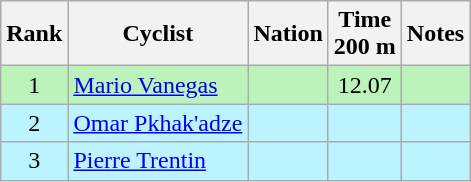<table class="wikitable sortable" style="text-align:center">
<tr>
<th>Rank</th>
<th>Cyclist</th>
<th>Nation</th>
<th>Time<br>200 m</th>
<th>Notes</th>
</tr>
<tr bgcolor=bbf3bb>
<td>1</td>
<td align=left><a href='#'>Mario Vanegas</a></td>
<td align=left></td>
<td>12.07</td>
<td></td>
</tr>
<tr bgcolor=bbf3ff>
<td>2</td>
<td align=left><a href='#'>Omar Pkhak'adze</a></td>
<td align=left></td>
<td></td>
<td></td>
</tr>
<tr bgcolor=bbf3ff>
<td>3</td>
<td align=left><a href='#'>Pierre Trentin</a></td>
<td align=left></td>
<td></td>
<td></td>
</tr>
</table>
